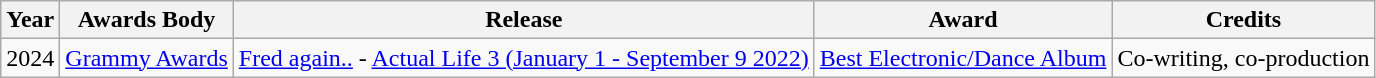<table class="wikitable">
<tr>
<th>Year</th>
<th>Awards Body</th>
<th>Release</th>
<th>Award</th>
<th>Credits</th>
</tr>
<tr>
<td>2024</td>
<td><a href='#'>Grammy Awards</a></td>
<td><a href='#'>Fred again..</a> - <a href='#'>Actual Life 3 (January 1 - September 9 2022)</a></td>
<td><a href='#'>Best Electronic/Dance Album</a></td>
<td>Co-writing, co-production</td>
</tr>
</table>
